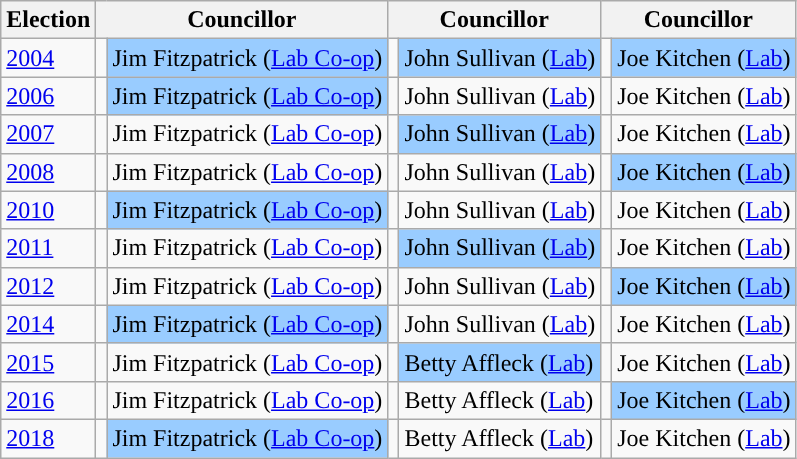<table class="wikitable">
<tr>
<th>Election</th>
<th colspan="2">Councillor</th>
<th colspan="2">Councillor</th>
<th colspan="2">Councillor</th>
</tr>
<tr>
<td><a href='#'>2004</a></td>
<td style="background-color: "></td>
<td bgcolor="#99CCFF">Jim Fitzpatrick (<a href='#'>Lab Co-op</a>)</td>
<td style="background-color: "></td>
<td bgcolor="#99CCFF">John Sullivan (<a href='#'>Lab</a>)</td>
<td style="background-color: "></td>
<td bgcolor="#99CCFF">Joe Kitchen (<a href='#'>Lab</a>)</td>
</tr>
<tr>
<td><a href='#'>2006</a></td>
<td style="background-color: "></td>
<td bgcolor="#99CCFF">Jim Fitzpatrick (<a href='#'>Lab Co-op</a>)</td>
<td style="background-color: "></td>
<td>John Sullivan (<a href='#'>Lab</a>)</td>
<td style="background-color: "></td>
<td>Joe Kitchen (<a href='#'>Lab</a>)</td>
</tr>
<tr>
<td><a href='#'>2007</a></td>
<td style="background-color: "></td>
<td>Jim Fitzpatrick (<a href='#'>Lab Co-op</a>)</td>
<td style="background-color: "></td>
<td bgcolor="#99CCFF">John Sullivan (<a href='#'>Lab</a>)</td>
<td style="background-color: "></td>
<td>Joe Kitchen (<a href='#'>Lab</a>)</td>
</tr>
<tr>
<td><a href='#'>2008</a></td>
<td style="background-color: "></td>
<td>Jim Fitzpatrick (<a href='#'>Lab Co-op</a>)</td>
<td style="background-color: "></td>
<td>John Sullivan (<a href='#'>Lab</a>)</td>
<td style="background-color: "></td>
<td bgcolor="#99CCFF">Joe Kitchen (<a href='#'>Lab</a>)</td>
</tr>
<tr>
<td><a href='#'>2010</a></td>
<td style="background-color: "></td>
<td bgcolor="#99CCFF">Jim Fitzpatrick (<a href='#'>Lab Co-op</a>)</td>
<td style="background-color: "></td>
<td>John Sullivan (<a href='#'>Lab</a>)</td>
<td style="background-color: "></td>
<td>Joe Kitchen (<a href='#'>Lab</a>)</td>
</tr>
<tr>
<td><a href='#'>2011</a></td>
<td style="background-color: "></td>
<td>Jim Fitzpatrick (<a href='#'>Lab Co-op</a>)</td>
<td style="background-color: "></td>
<td bgcolor="#99CCFF">John Sullivan (<a href='#'>Lab</a>)</td>
<td style="background-color: "></td>
<td>Joe Kitchen (<a href='#'>Lab</a>)</td>
</tr>
<tr>
<td><a href='#'>2012</a></td>
<td style="background-color: "></td>
<td>Jim Fitzpatrick (<a href='#'>Lab Co-op</a>)</td>
<td style="background-color: "></td>
<td>John Sullivan (<a href='#'>Lab</a>)</td>
<td style="background-color: "></td>
<td bgcolor="#99CCFF">Joe Kitchen (<a href='#'>Lab</a>)</td>
</tr>
<tr>
<td><a href='#'>2014</a></td>
<td style="background-color: "></td>
<td bgcolor="#99CCFF">Jim Fitzpatrick (<a href='#'>Lab Co-op</a>)</td>
<td style="background-color: "></td>
<td>John Sullivan (<a href='#'>Lab</a>)</td>
<td style="background-color: "></td>
<td>Joe Kitchen (<a href='#'>Lab</a>)</td>
</tr>
<tr>
<td><a href='#'>2015</a></td>
<td style="background-color: "></td>
<td>Jim Fitzpatrick (<a href='#'>Lab Co-op</a>)</td>
<td style="background-color: "></td>
<td bgcolor="#99CCFF">Betty Affleck (<a href='#'>Lab</a>)</td>
<td style="background-color: "></td>
<td>Joe Kitchen (<a href='#'>Lab</a>)</td>
</tr>
<tr>
<td><a href='#'>2016</a></td>
<td style="background-color: "></td>
<td>Jim Fitzpatrick (<a href='#'>Lab Co-op</a>)</td>
<td style="background-color: "></td>
<td>Betty Affleck (<a href='#'>Lab</a>)</td>
<td style="background-color: "></td>
<td bgcolor="#99CCFF">Joe Kitchen (<a href='#'>Lab</a>)</td>
</tr>
<tr>
<td><a href='#'>2018</a></td>
<td style="background-color: "></td>
<td bgcolor="#99CCFF">Jim Fitzpatrick (<a href='#'>Lab Co-op</a>)</td>
<td style="background-color: "></td>
<td>Betty Affleck (<a href='#'>Lab</a>)</td>
<td style="background-color: "></td>
<td>Joe Kitchen (<a href='#'>Lab</a>)</td>
</tr>
</table>
